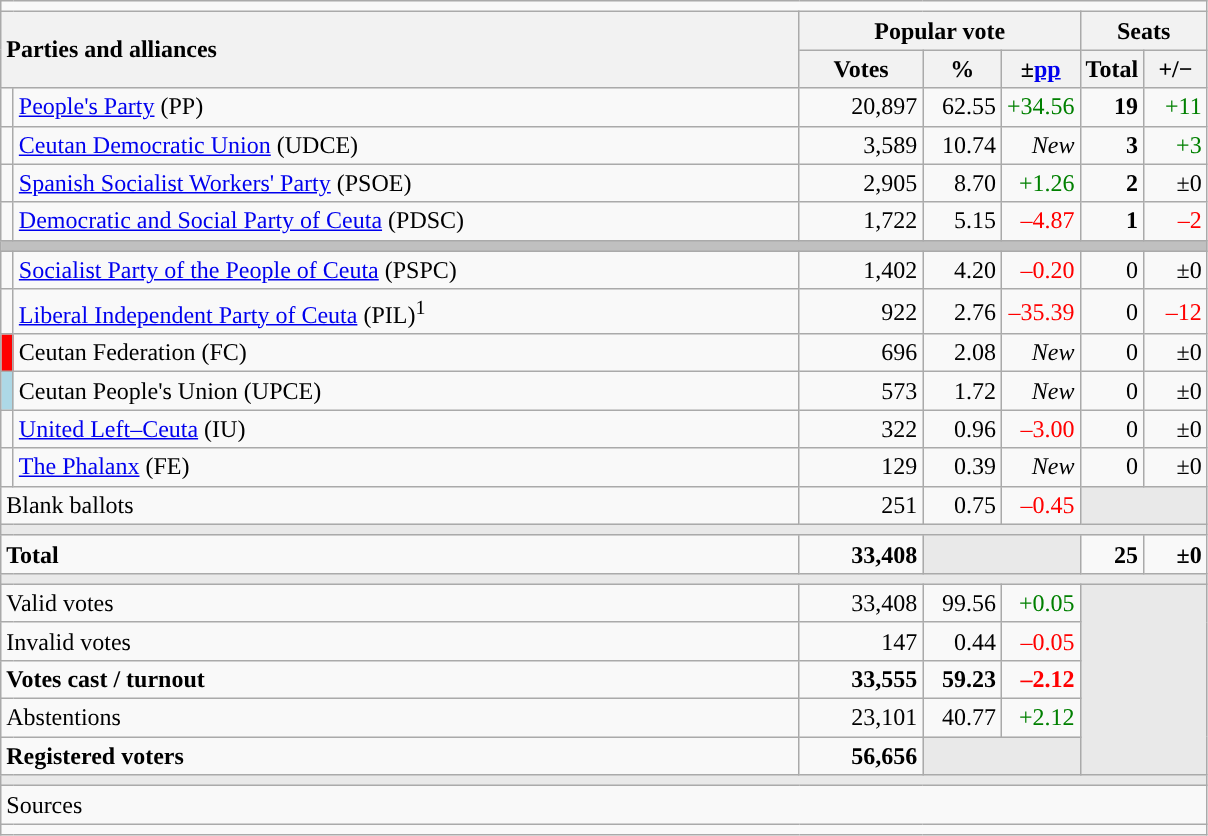<table class="wikitable" style="text-align:right;">
<tr>
<td colspan="7"></td>
</tr>
<tr>
<th style="text-align:left;" rowspan="2" colspan="2" width="525">Parties and alliances</th>
<th colspan="3">Popular vote</th>
<th colspan="2">Seats</th>
</tr>
<tr>
<th width="75">Votes</th>
<th width="45">%</th>
<th width="45">±<a href='#'>pp</a></th>
<th width="35">Total</th>
<th width="35">+/−</th>
</tr>
<tr>
<td width="1" style="color:inherit;background:"></td>
<td align="left"><a href='#'>People's Party</a> (PP)</td>
<td>20,897</td>
<td>62.55</td>
<td style="color:green;">+34.56</td>
<td><strong>19</strong></td>
<td style="color:green;">+11</td>
</tr>
<tr>
<td style="color:inherit;background:"></td>
<td align="left"><a href='#'>Ceutan Democratic Union</a> (UDCE)</td>
<td>3,589</td>
<td>10.74</td>
<td><em>New</em></td>
<td><strong>3</strong></td>
<td style="color:green;">+3</td>
</tr>
<tr>
<td style="color:inherit;background:"></td>
<td align="left"><a href='#'>Spanish Socialist Workers' Party</a> (PSOE)</td>
<td>2,905</td>
<td>8.70</td>
<td style="color:green;">+1.26</td>
<td><strong>2</strong></td>
<td>±0</td>
</tr>
<tr>
<td style="color:inherit;background:"></td>
<td align="left"><a href='#'>Democratic and Social Party of Ceuta</a> (PDSC)</td>
<td>1,722</td>
<td>5.15</td>
<td style="color:red;">–4.87</td>
<td><strong>1</strong></td>
<td style="color:red;">–2</td>
</tr>
<tr>
<td colspan="7" bgcolor="#C0C0C0"></td>
</tr>
<tr>
<td style="color:inherit;background:"></td>
<td align="left"><a href='#'>Socialist Party of the People of Ceuta</a> (PSPC)</td>
<td>1,402</td>
<td>4.20</td>
<td style="color:red;">–0.20</td>
<td>0</td>
<td>±0</td>
</tr>
<tr>
<td style="color:inherit;background:"></td>
<td align="left"><a href='#'>Liberal Independent Party of Ceuta</a> (PIL)<sup>1</sup></td>
<td>922</td>
<td>2.76</td>
<td style="color:red;">–35.39</td>
<td>0</td>
<td style="color:red;">–12</td>
</tr>
<tr>
<td bgcolor="red"></td>
<td align="left">Ceutan Federation (FC)</td>
<td>696</td>
<td>2.08</td>
<td><em>New</em></td>
<td>0</td>
<td>±0</td>
</tr>
<tr>
<td bgcolor="lightblue"></td>
<td align="left">Ceutan People's Union (UPCE)</td>
<td>573</td>
<td>1.72</td>
<td><em>New</em></td>
<td>0</td>
<td>±0</td>
</tr>
<tr>
<td style="color:inherit;background:"></td>
<td align="left"><a href='#'>United Left–Ceuta</a> (IU)</td>
<td>322</td>
<td>0.96</td>
<td style="color:red;">–3.00</td>
<td>0</td>
<td>±0</td>
</tr>
<tr>
<td style="color:inherit;background:"></td>
<td align="left"><a href='#'>The Phalanx</a> (FE)</td>
<td>129</td>
<td>0.39</td>
<td><em>New</em></td>
<td>0</td>
<td>±0</td>
</tr>
<tr>
<td align="left" colspan="2">Blank ballots</td>
<td>251</td>
<td>0.75</td>
<td style="color:red;">–0.45</td>
<td bgcolor="#E9E9E9" colspan="2"></td>
</tr>
<tr>
<td colspan="7" bgcolor="#E9E9E9"></td>
</tr>
<tr style="font-weight:bold;">
<td align="left" colspan="2">Total</td>
<td>33,408</td>
<td bgcolor="#E9E9E9" colspan="2"></td>
<td>25</td>
<td>±0</td>
</tr>
<tr>
<td colspan="7" bgcolor="#E9E9E9"></td>
</tr>
<tr>
<td align="left" colspan="2">Valid votes</td>
<td>33,408</td>
<td>99.56</td>
<td style="color:green;">+0.05</td>
<td bgcolor="#E9E9E9" colspan="2" rowspan="5"></td>
</tr>
<tr>
<td align="left" colspan="2">Invalid votes</td>
<td>147</td>
<td>0.44</td>
<td style="color:red;">–0.05</td>
</tr>
<tr style="font-weight:bold;">
<td align="left" colspan="2">Votes cast / turnout</td>
<td>33,555</td>
<td>59.23</td>
<td style="color:red;">–2.12</td>
</tr>
<tr>
<td align="left" colspan="2">Abstentions</td>
<td>23,101</td>
<td>40.77</td>
<td style="color:green;">+2.12</td>
</tr>
<tr style="font-weight:bold;">
<td align="left" colspan="2">Registered voters</td>
<td>56,656</td>
<td bgcolor="#E9E9E9" colspan="2"></td>
</tr>
<tr>
<td colspan="7" bgcolor="#E9E9E9"></td>
</tr>
<tr>
<td align="left" colspan="7">Sources</td>
</tr>
<tr>
<td colspan="7" style="text-align:left; max-width:790px;"></td>
</tr>
</table>
